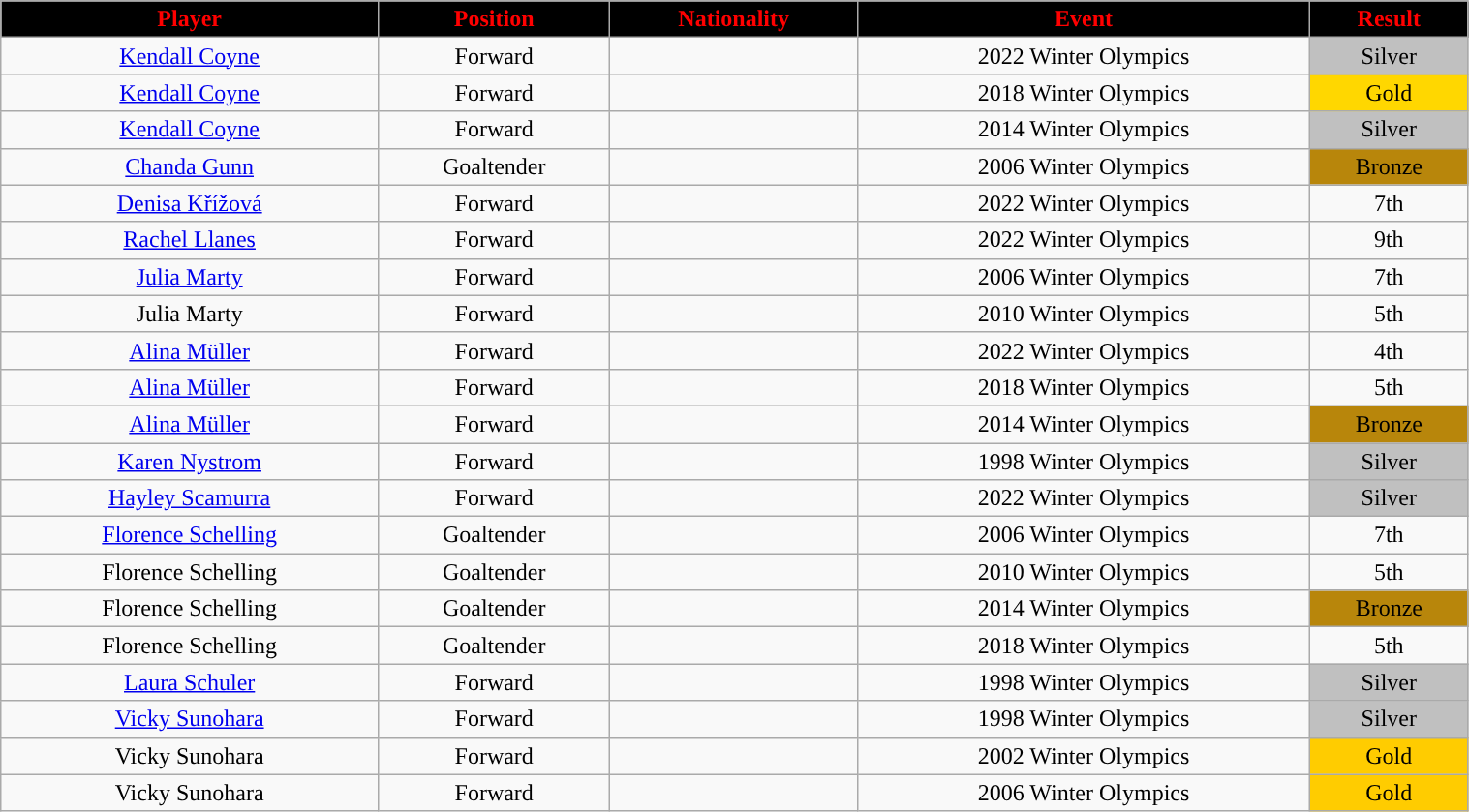<table class="wikitable" style="width:80%;">
<tr style="text-align:center; background:black; color:red;">
<td><strong>Player</strong></td>
<td><strong>Position</strong></td>
<td><strong>Nationality</strong></td>
<td><strong>Event</strong></td>
<td><strong>Result</strong></td>
</tr>
<tr style="text-align:center;" bgcolor="">
<td><a href='#'>Kendall Coyne</a></td>
<td>Forward</td>
<td></td>
<td>2022 Winter Olympics</td>
<td style="background:silver;">Silver</td>
</tr>
<tr style="text-align:center;" bgcolor="">
<td><a href='#'>Kendall Coyne</a></td>
<td>Forward</td>
<td></td>
<td>2018 Winter Olympics</td>
<td style="background:gold;">Gold</td>
</tr>
<tr style="text-align:center;" bgcolor="">
<td><a href='#'>Kendall Coyne</a></td>
<td>Forward</td>
<td></td>
<td>2014 Winter Olympics</td>
<td style="background:silver;">Silver</td>
</tr>
<tr style="text-align:center;" bgcolor="">
<td><a href='#'>Chanda Gunn</a></td>
<td>Goaltender</td>
<td></td>
<td>2006 Winter Olympics</td>
<td style="background-color:#B8860B;">Bronze</td>
</tr>
<tr style="text-align:center;" bgcolor="">
<td><a href='#'>Denisa Křížová</a></td>
<td>Forward</td>
<td></td>
<td>2022 Winter Olympics</td>
<td>7th</td>
</tr>
<tr style="text-align:center;" bgcolor="">
<td><a href='#'>Rachel Llanes</a></td>
<td>Forward</td>
<td></td>
<td>2022 Winter Olympics</td>
<td>9th</td>
</tr>
<tr style="text-align:center;" bgcolor="">
<td><a href='#'>Julia Marty</a></td>
<td>Forward</td>
<td></td>
<td>2006 Winter Olympics</td>
<td>7th</td>
</tr>
<tr style="text-align:center;" bgcolor="">
<td>Julia Marty</td>
<td>Forward</td>
<td></td>
<td>2010 Winter Olympics</td>
<td>5th</td>
</tr>
<tr style="text-align:center;" bgcolor="">
<td><a href='#'>Alina Müller</a></td>
<td>Forward</td>
<td></td>
<td>2022 Winter Olympics</td>
<td>4th</td>
</tr>
<tr style="text-align:center;" bgcolor="">
<td><a href='#'>Alina Müller</a></td>
<td>Forward</td>
<td></td>
<td>2018 Winter Olympics</td>
<td>5th</td>
</tr>
<tr style="text-align:center;" bgcolor="">
<td><a href='#'>Alina Müller</a></td>
<td>Forward</td>
<td></td>
<td>2014 Winter Olympics</td>
<td style="background-color:#B8860B">Bronze</td>
</tr>
<tr style="text-align:center;" bgcolor="">
<td><a href='#'>Karen Nystrom</a></td>
<td>Forward</td>
<td></td>
<td>1998 Winter Olympics</td>
<td style="background:silver;">Silver</td>
</tr>
<tr style="text-align:center;" bgcolor="">
<td><a href='#'>Hayley Scamurra</a></td>
<td>Forward</td>
<td></td>
<td>2022 Winter Olympics</td>
<td style="background:silver;">Silver</td>
</tr>
<tr style="text-align:center;" bgcolor="">
<td><a href='#'>Florence Schelling</a></td>
<td>Goaltender</td>
<td></td>
<td>2006 Winter Olympics</td>
<td>7th</td>
</tr>
<tr style="text-align:center;" bgcolor="">
<td>Florence Schelling</td>
<td>Goaltender</td>
<td></td>
<td>2010 Winter Olympics</td>
<td>5th</td>
</tr>
<tr style="text-align:center;" bgcolor="">
<td>Florence Schelling</td>
<td>Goaltender</td>
<td></td>
<td>2014 Winter Olympics</td>
<td style="background-color:#B8860B">Bronze</td>
</tr>
<tr style="text-align:center;" bgcolor="">
<td>Florence Schelling</td>
<td>Goaltender</td>
<td></td>
<td>2018 Winter Olympics</td>
<td>5th</td>
</tr>
<tr style="text-align:center;" bgcolor="">
<td><a href='#'>Laura Schuler</a></td>
<td>Forward</td>
<td></td>
<td>1998 Winter Olympics</td>
<td style="background:silver;">Silver</td>
</tr>
<tr style="text-align:center;" bgcolor="">
<td><a href='#'>Vicky Sunohara</a></td>
<td>Forward</td>
<td></td>
<td>1998 Winter Olympics</td>
<td style="background:silver;">Silver</td>
</tr>
<tr style="text-align:center;" bgcolor="">
<td>Vicky Sunohara</td>
<td>Forward</td>
<td></td>
<td>2002 Winter Olympics</td>
<td style="background:#fc0;">Gold</td>
</tr>
<tr style="text-align:center;" bgcolor="">
<td>Vicky Sunohara</td>
<td>Forward</td>
<td></td>
<td>2006 Winter Olympics</td>
<td style="background:#fc0;">Gold</td>
</tr>
</table>
